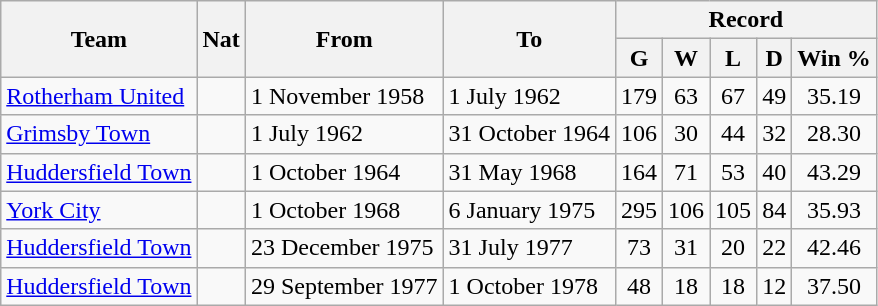<table class="wikitable" style="text-align: center">
<tr>
<th rowspan="2">Team</th>
<th rowspan="2">Nat</th>
<th rowspan="2">From</th>
<th rowspan="2">To</th>
<th colspan="5">Record</th>
</tr>
<tr>
<th>G</th>
<th>W</th>
<th>L</th>
<th>D</th>
<th>Win %</th>
</tr>
<tr>
<td align=left><a href='#'>Rotherham United</a></td>
<td></td>
<td align=left>1 November 1958</td>
<td align=left>1 July 1962</td>
<td>179</td>
<td>63</td>
<td>67</td>
<td>49</td>
<td>35.19</td>
</tr>
<tr>
<td align=left><a href='#'>Grimsby Town</a></td>
<td></td>
<td align=left>1 July 1962</td>
<td align=left>31 October 1964</td>
<td>106</td>
<td>30</td>
<td>44</td>
<td>32</td>
<td>28.30</td>
</tr>
<tr>
<td align=left><a href='#'>Huddersfield Town</a></td>
<td></td>
<td align=left>1 October 1964</td>
<td align=left>31 May 1968</td>
<td>164</td>
<td>71</td>
<td>53</td>
<td>40</td>
<td>43.29</td>
</tr>
<tr>
<td align=left><a href='#'>York City</a></td>
<td></td>
<td align=left>1 October 1968</td>
<td align=left>6 January 1975</td>
<td>295</td>
<td>106</td>
<td>105</td>
<td>84</td>
<td>35.93</td>
</tr>
<tr>
<td align=left><a href='#'>Huddersfield Town</a></td>
<td></td>
<td align=left>23 December 1975</td>
<td align=left>31 July 1977</td>
<td>73</td>
<td>31</td>
<td>20</td>
<td>22</td>
<td>42.46</td>
</tr>
<tr>
<td align=left><a href='#'>Huddersfield Town</a></td>
<td></td>
<td align=left>29 September 1977</td>
<td align=left>1 October 1978</td>
<td>48</td>
<td>18</td>
<td>18</td>
<td>12</td>
<td>37.50</td>
</tr>
</table>
